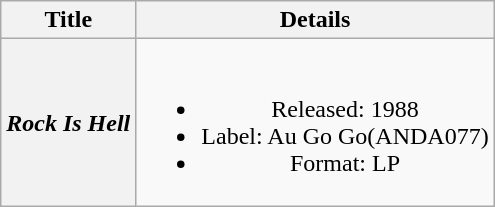<table class="wikitable plainrowheaders" style="text-align:center;" border="1">
<tr>
<th>Title</th>
<th>Details</th>
</tr>
<tr>
<th scope="row"><em>Rock Is Hell</em></th>
<td><br><ul><li>Released: 1988</li><li>Label: Au Go Go(ANDA077)</li><li>Format: LP</li></ul></td>
</tr>
</table>
